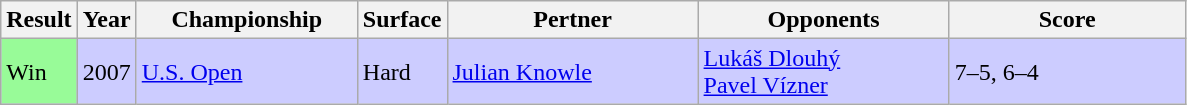<table class="sortable wikitable">
<tr>
<th style="width:40px">Result</th>
<th style="width:30px">Year</th>
<th style="width:140px">Championship</th>
<th style="width:50px">Surface</th>
<th style="width:160px">Pertner</th>
<th style="width:160px">Opponents</th>
<th style="width:150px"  class="unsortable">Score</th>
</tr>
<tr style="background:#ccf;">
<td style="background:#98fb98;">Win</td>
<td>2007</td>
<td><a href='#'>U.S. Open</a></td>
<td>Hard</td>
<td> <a href='#'>Julian Knowle</a></td>
<td> <a href='#'>Lukáš Dlouhý</a><br> <a href='#'>Pavel Vízner</a></td>
<td>7–5, 6–4</td>
</tr>
</table>
